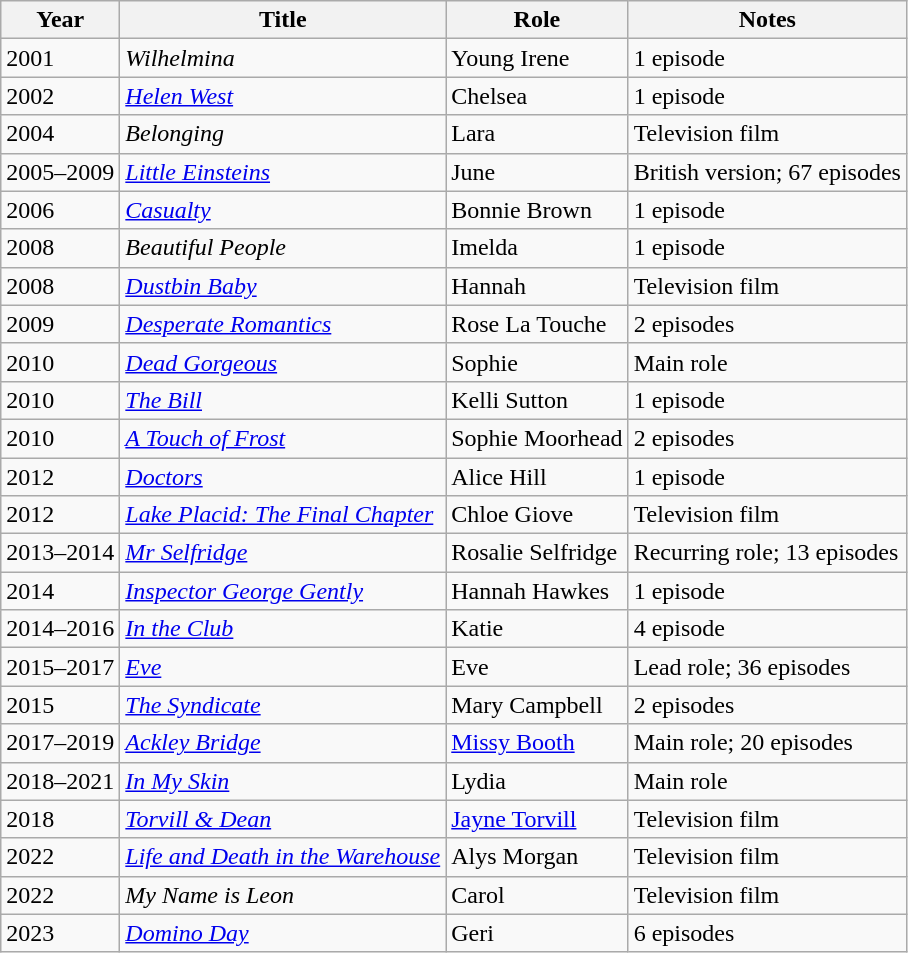<table class="wikitable unsortable">
<tr>
<th>Year</th>
<th>Title</th>
<th>Role</th>
<th>Notes</th>
</tr>
<tr>
<td>2001</td>
<td><em>Wilhelmina</em></td>
<td>Young Irene</td>
<td>1 episode</td>
</tr>
<tr>
<td>2002</td>
<td><em><a href='#'>Helen West</a></em></td>
<td>Chelsea</td>
<td>1 episode</td>
</tr>
<tr>
<td>2004</td>
<td><em>Belonging</em></td>
<td>Lara</td>
<td>Television film</td>
</tr>
<tr>
<td>2005–2009</td>
<td><em><a href='#'>Little Einsteins</a></em></td>
<td>June</td>
<td>British version; 67 episodes</td>
</tr>
<tr>
<td>2006</td>
<td><em><a href='#'>Casualty</a></em></td>
<td>Bonnie Brown</td>
<td>1 episode</td>
</tr>
<tr>
<td>2008</td>
<td><em>Beautiful People</em></td>
<td>Imelda</td>
<td>1 episode</td>
</tr>
<tr>
<td>2008</td>
<td><em><a href='#'>Dustbin Baby</a></em></td>
<td>Hannah</td>
<td>Television film</td>
</tr>
<tr>
<td>2009</td>
<td><em><a href='#'>Desperate Romantics</a></em></td>
<td>Rose La Touche</td>
<td>2 episodes</td>
</tr>
<tr>
<td>2010</td>
<td><em><a href='#'>Dead Gorgeous</a></em></td>
<td>Sophie</td>
<td>Main role</td>
</tr>
<tr>
<td>2010</td>
<td><em><a href='#'>The Bill</a></em></td>
<td>Kelli Sutton</td>
<td>1 episode</td>
</tr>
<tr>
<td>2010</td>
<td><em><a href='#'>A Touch of Frost</a></em></td>
<td>Sophie Moorhead</td>
<td>2 episodes</td>
</tr>
<tr>
<td>2012</td>
<td><em><a href='#'>Doctors</a></em></td>
<td>Alice Hill</td>
<td>1 episode</td>
</tr>
<tr>
<td>2012</td>
<td><em><a href='#'>Lake Placid: The Final Chapter</a></em></td>
<td>Chloe Giove</td>
<td>Television film</td>
</tr>
<tr>
<td>2013–2014</td>
<td><em><a href='#'>Mr Selfridge</a></em></td>
<td>Rosalie Selfridge</td>
<td>Recurring role; 13 episodes</td>
</tr>
<tr>
<td>2014</td>
<td><em><a href='#'>Inspector George Gently</a></em></td>
<td>Hannah Hawkes</td>
<td>1 episode</td>
</tr>
<tr>
<td>2014–2016</td>
<td><em><a href='#'>In the Club</a></em></td>
<td>Katie</td>
<td>4 episode</td>
</tr>
<tr>
<td>2015–2017</td>
<td><em><a href='#'>Eve</a></em></td>
<td>Eve</td>
<td>Lead role; 36 episodes</td>
</tr>
<tr>
<td>2015</td>
<td><em><a href='#'>The Syndicate</a></em></td>
<td>Mary Campbell</td>
<td>2 episodes</td>
</tr>
<tr>
<td>2017–2019</td>
<td><em><a href='#'>Ackley Bridge</a></em></td>
<td><a href='#'>Missy Booth</a></td>
<td>Main role; 20 episodes</td>
</tr>
<tr>
<td>2018–2021</td>
<td><em><a href='#'>In My Skin</a></em></td>
<td>Lydia</td>
<td>Main role</td>
</tr>
<tr>
<td>2018</td>
<td><em><a href='#'>Torvill & Dean</a></em></td>
<td><a href='#'>Jayne Torvill</a></td>
<td>Television film</td>
</tr>
<tr>
<td>2022</td>
<td><em><a href='#'>Life and Death in the Warehouse</a></em></td>
<td>Alys Morgan</td>
<td>Television film</td>
</tr>
<tr>
<td>2022</td>
<td><em>My Name is Leon</em></td>
<td>Carol</td>
<td>Television film</td>
</tr>
<tr>
<td>2023</td>
<td><em><a href='#'>Domino Day</a></em></td>
<td>Geri</td>
<td>6 episodes</td>
</tr>
</table>
